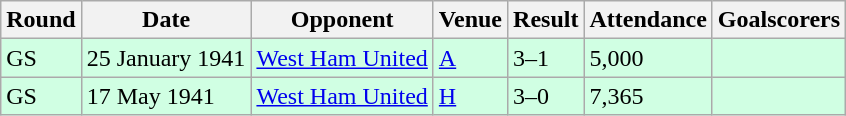<table class="wikitable">
<tr>
<th>Round</th>
<th>Date</th>
<th>Opponent</th>
<th>Venue</th>
<th>Result</th>
<th>Attendance</th>
<th>Goalscorers</th>
</tr>
<tr style="background:#d0ffe3;">
<td>GS</td>
<td>25 January 1941</td>
<td><a href='#'>West Ham United</a></td>
<td><a href='#'>A</a></td>
<td>3–1</td>
<td>5,000</td>
<td></td>
</tr>
<tr style="background:#d0ffe3;">
<td>GS</td>
<td>17 May 1941</td>
<td><a href='#'>West Ham United</a></td>
<td><a href='#'>H</a></td>
<td>3–0</td>
<td>7,365</td>
<td></td>
</tr>
</table>
